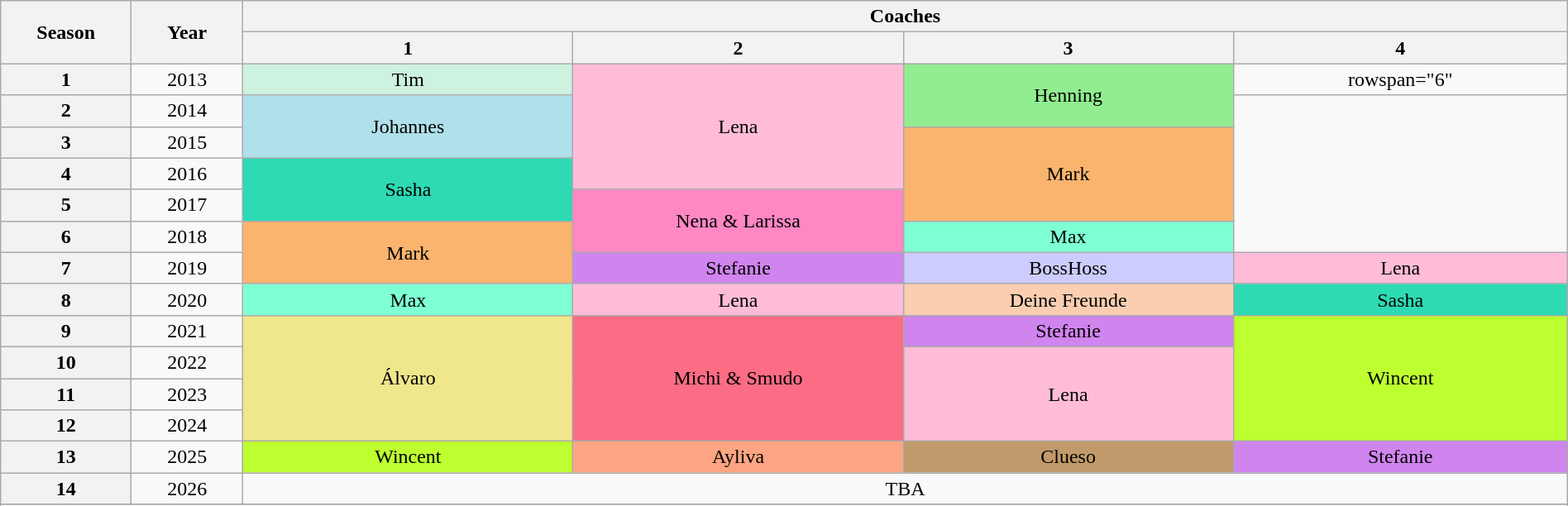<table class="wikitable collapsible collapsed" style="text-align:center; width:100%">
<tr>
<th width="2%" rowspan="2">Season</th>
<th width="2%" rowspan="2">Year</th>
<th colspan="4">Coaches</th>
</tr>
<tr>
<th width="7%">1</th>
<th width="7%">2</th>
<th width="7%">3</th>
<th width="7%">4</th>
</tr>
<tr>
<th>1</th>
<td>2013</td>
<td style="background:#cef2e0">Tim</td>
<td rowspan="4" style="background:#ffbcd9">Lena</td>
<td rowspan="2" style="background:#90ee90">Henning</td>
<td>rowspan="6" </td>
</tr>
<tr>
<th>2</th>
<td>2014</td>
<td rowspan="2" style="background:#b0e0e9">Johannes</td>
</tr>
<tr>
<th>3</th>
<td>2015</td>
<td rowspan="3" style="background:#fbb46e">Mark</td>
</tr>
<tr>
<th>4</th>
<td>2016</td>
<td rowspan="2" style="background:#2ddab4">Sasha</td>
</tr>
<tr>
<th>5</th>
<td>2017</td>
<td rowspan="2" style="background:#ff87c3">Nena & Larissa</td>
</tr>
<tr>
<th>6</th>
<td>2018</td>
<td rowspan="2" style="background:#fbb46e">Mark</td>
<td style="background:#7fffd4">Max</td>
</tr>
<tr>
<th>7</th>
<td>2019</td>
<td style="background:#d084ee">Stefanie</td>
<td style="background:#ccf">BossHoss</td>
<td style="background:#ffbcd9">Lena</td>
</tr>
<tr>
<th>8</th>
<td>2020</td>
<td style="background:#7fffd4">Max</td>
<td style="background:#ffbcd9">Lena</td>
<td style="background:#fbceb1">Deine Freunde</td>
<td style="background:#2ddab4">Sasha</td>
</tr>
<tr>
<th>9</th>
<td>2021</td>
<td rowspan="4" style="background:khaki">Álvaro</td>
<td rowspan="4" style="background:#fc6c85">Michi & Smudo</td>
<td style="background:#d084ee">Stefanie</td>
<td rowspan="4" style="background:#bdff2f">Wincent</td>
</tr>
<tr>
<th>10</th>
<td>2022</td>
<td rowspan="3" style="background:#ffbcd9">Lena</td>
</tr>
<tr>
<th>11</th>
<td>2023</td>
</tr>
<tr>
<th>12</th>
<td>2024</td>
</tr>
<tr>
<th>13</th>
<td>2025</td>
<td style="background:#bdff2f">Wincent</td>
<td style="background:#FDA582">Ayliva</td>
<td style="background:#C19A6B">Clueso</td>
<td style="background:#d084ee">Stefanie</td>
</tr>
<tr>
<th>14</th>
<td>2026</td>
<td colspan="4">TBA</td>
</tr>
<tr | style="background:#C19A6B"| Clueso>
</tr>
<tr | Colspan= "| style="background:#d084ee"| Stefanie>
</tr>
</table>
